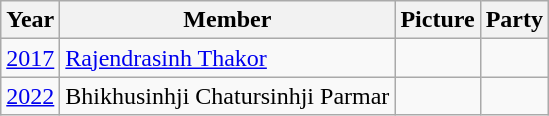<table class="wikitable sortable">
<tr>
<th>Year</th>
<th>Member</th>
<th>Picture</th>
<th colspan="2">Party</th>
</tr>
<tr>
<td><a href='#'>2017</a></td>
<td><a href='#'>Rajendrasinh Thakor</a></td>
<td></td>
<td></td>
</tr>
<tr>
<td><a href='#'>2022</a></td>
<td>Bhikhusinhji Chatursinhji Parmar</td>
<td></td>
<td></td>
</tr>
</table>
